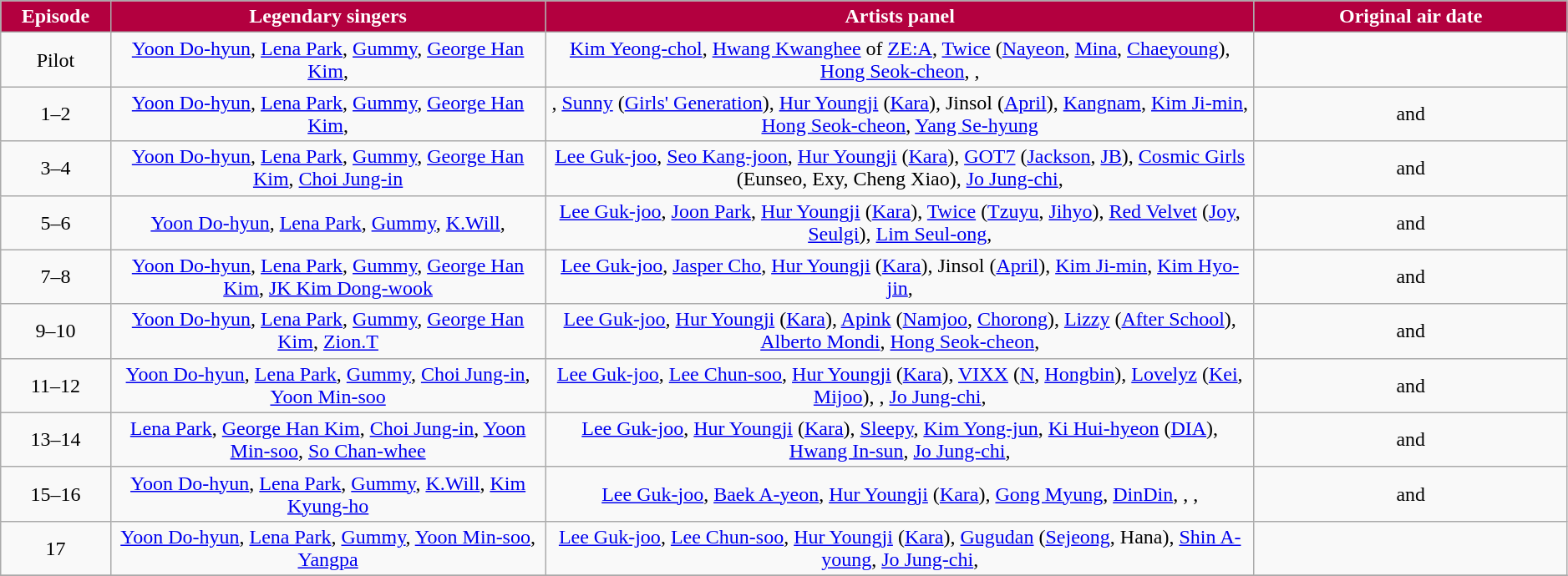<table class="wikitable plainrowheaders" style="text-align:center;width:99%;">
<tr>
<th scope="col" style="background-color: #B3003F; color: #FFFFFF;" width=7%>Episode</th>
<th scope="col" style="background-color: #B3003F; color: #FFFFFF;">Legendary singers</th>
<th scope="col" style="background-color: #B3003F; color: #FFFFFF;">Artists panel</th>
<th scope="col" style="background-color: #B3003F; color: #FFFFFF;" width=20%>Original air date</th>
</tr>
<tr>
<td>Pilot</td>
<td><a href='#'>Yoon Do-hyun</a>, <a href='#'>Lena Park</a>, <a href='#'>Gummy</a>, <a href='#'>George Han Kim</a>, </td>
<td><a href='#'>Kim Yeong-chol</a>, <a href='#'>Hwang Kwanghee</a> of <a href='#'>ZE:A</a>, <a href='#'>Twice</a> (<a href='#'>Nayeon</a>, <a href='#'>Mina</a>, <a href='#'>Chaeyoung</a>), <a href='#'>Hong Seok-cheon</a>, , </td>
<td></td>
</tr>
<tr>
<td>1–2</td>
<td><a href='#'>Yoon Do-hyun</a>, <a href='#'>Lena Park</a>, <a href='#'>Gummy</a>, <a href='#'>George Han Kim</a>, </td>
<td>, <a href='#'>Sunny</a> (<a href='#'>Girls' Generation</a>), <a href='#'>Hur Youngji</a> (<a href='#'>Kara</a>), Jinsol (<a href='#'>April</a>), <a href='#'>Kangnam</a>, <a href='#'>Kim Ji-min</a>, <a href='#'>Hong Seok-cheon</a>, <a href='#'>Yang Se-hyung</a></td>
<td> and </td>
</tr>
<tr>
<td>3–4</td>
<td><a href='#'>Yoon Do-hyun</a>, <a href='#'>Lena Park</a>, <a href='#'>Gummy</a>, <a href='#'>George Han Kim</a>, <a href='#'>Choi Jung-in</a></td>
<td><a href='#'>Lee Guk-joo</a>, <a href='#'>Seo Kang-joon</a>, <a href='#'>Hur Youngji</a> (<a href='#'>Kara</a>), <a href='#'>GOT7</a> (<a href='#'>Jackson</a>, <a href='#'>JB</a>), <a href='#'>Cosmic Girls</a> (Eunseo, Exy, Cheng Xiao), <a href='#'>Jo Jung-chi</a>, </td>
<td> and </td>
</tr>
<tr>
<td>5–6</td>
<td><a href='#'>Yoon Do-hyun</a>, <a href='#'>Lena Park</a>, <a href='#'>Gummy</a>, <a href='#'>K.Will</a>, </td>
<td><a href='#'>Lee Guk-joo</a>, <a href='#'>Joon Park</a>, <a href='#'>Hur Youngji</a> (<a href='#'>Kara</a>), <a href='#'>Twice</a> (<a href='#'>Tzuyu</a>, <a href='#'>Jihyo</a>), <a href='#'>Red Velvet</a> (<a href='#'>Joy</a>, <a href='#'>Seulgi</a>), <a href='#'>Lim Seul-ong</a>, </td>
<td> and </td>
</tr>
<tr>
<td>7–8</td>
<td><a href='#'>Yoon Do-hyun</a>, <a href='#'>Lena Park</a>, <a href='#'>Gummy</a>, <a href='#'>George Han Kim</a>, <a href='#'>JK Kim Dong-wook</a></td>
<td><a href='#'>Lee Guk-joo</a>, <a href='#'>Jasper Cho</a>, <a href='#'>Hur Youngji</a> (<a href='#'>Kara</a>), Jinsol (<a href='#'>April</a>), <a href='#'>Kim Ji-min</a>, <a href='#'>Kim Hyo-jin</a>, </td>
<td> and </td>
</tr>
<tr>
<td>9–10</td>
<td><a href='#'>Yoon Do-hyun</a>, <a href='#'>Lena Park</a>, <a href='#'>Gummy</a>, <a href='#'>George Han Kim</a>, <a href='#'>Zion.T</a></td>
<td><a href='#'>Lee Guk-joo</a>, <a href='#'>Hur Youngji</a> (<a href='#'>Kara</a>), <a href='#'>Apink</a> (<a href='#'>Namjoo</a>, <a href='#'>Chorong</a>), <a href='#'>Lizzy</a> (<a href='#'>After School</a>), <a href='#'>Alberto Mondi</a>, <a href='#'>Hong Seok-cheon</a>, </td>
<td> and </td>
</tr>
<tr>
<td>11–12</td>
<td><a href='#'>Yoon Do-hyun</a>, <a href='#'>Lena Park</a>, <a href='#'>Gummy</a>, <a href='#'>Choi Jung-in</a>, <a href='#'>Yoon Min-soo</a></td>
<td><a href='#'>Lee Guk-joo</a>, <a href='#'>Lee Chun-soo</a>, <a href='#'>Hur Youngji</a> (<a href='#'>Kara</a>), <a href='#'>VIXX</a> (<a href='#'>N</a>, <a href='#'>Hongbin</a>), <a href='#'>Lovelyz</a> (<a href='#'>Kei</a>, <a href='#'>Mijoo</a>), , <a href='#'>Jo Jung-chi</a>, </td>
<td> and </td>
</tr>
<tr>
<td>13–14</td>
<td><a href='#'>Lena Park</a>, <a href='#'>George Han Kim</a>, <a href='#'>Choi Jung-in</a>, <a href='#'>Yoon Min-soo</a>, <a href='#'>So Chan-whee</a></td>
<td><a href='#'>Lee Guk-joo</a>, <a href='#'>Hur Youngji</a> (<a href='#'>Kara</a>), <a href='#'>Sleepy</a>, <a href='#'>Kim Yong-jun</a>, <a href='#'>Ki Hui-hyeon</a> (<a href='#'>DIA</a>), <a href='#'>Hwang In-sun</a>, <a href='#'>Jo Jung-chi</a>, </td>
<td> and </td>
</tr>
<tr>
<td>15–16</td>
<td><a href='#'>Yoon Do-hyun</a>, <a href='#'>Lena Park</a>, <a href='#'>Gummy</a>, <a href='#'>K.Will</a>, <a href='#'>Kim Kyung-ho</a></td>
<td><a href='#'>Lee Guk-joo</a>, <a href='#'>Baek A-yeon</a>, <a href='#'>Hur Youngji</a> (<a href='#'>Kara</a>), <a href='#'>Gong Myung</a>, <a href='#'>DinDin</a>, , , </td>
<td> and </td>
</tr>
<tr>
<td>17</td>
<td><a href='#'>Yoon Do-hyun</a>, <a href='#'>Lena Park</a>, <a href='#'>Gummy</a>, <a href='#'>Yoon Min-soo</a>, <a href='#'>Yangpa</a></td>
<td><a href='#'>Lee Guk-joo</a>, <a href='#'>Lee Chun-soo</a>, <a href='#'>Hur Youngji</a> (<a href='#'>Kara</a>), <a href='#'>Gugudan</a> (<a href='#'>Sejeong</a>, Hana), <a href='#'>Shin A-young</a>, <a href='#'>Jo Jung-chi</a>, </td>
<td></td>
</tr>
<tr>
</tr>
</table>
